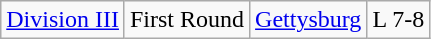<table class="wikitable">
<tr>
<td rowspan="1"><a href='#'>Division III</a></td>
<td>First Round</td>
<td><a href='#'>Gettysburg</a></td>
<td>L 7-8</td>
</tr>
</table>
